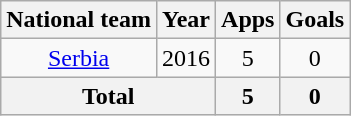<table class="wikitable" style="text-align:center">
<tr>
<th>National team</th>
<th>Year</th>
<th>Apps</th>
<th>Goals</th>
</tr>
<tr>
<td><a href='#'>Serbia</a></td>
<td>2016</td>
<td>5</td>
<td>0</td>
</tr>
<tr>
<th colspan="2">Total</th>
<th>5</th>
<th>0</th>
</tr>
</table>
